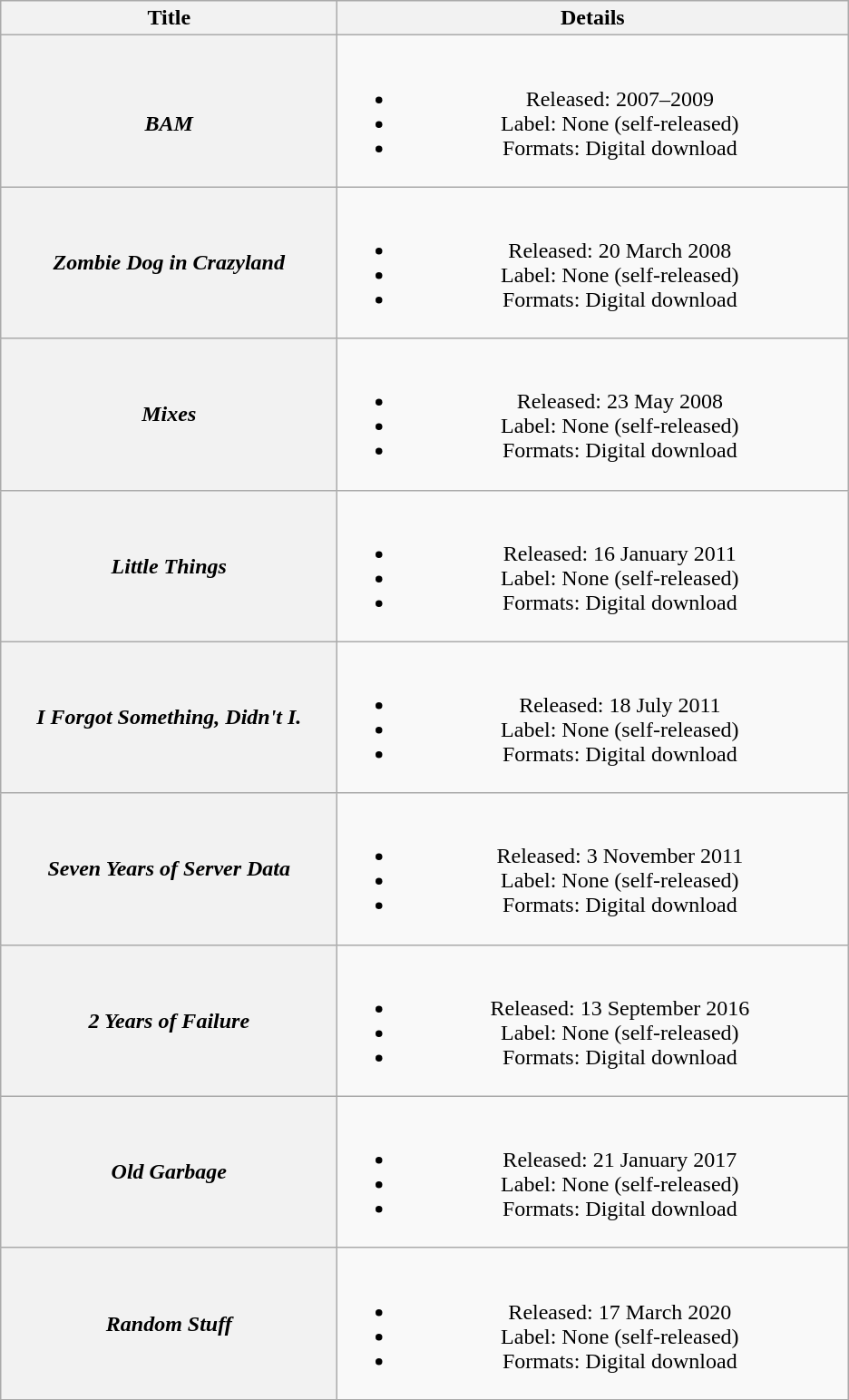<table class="wikitable plainrowheaders" style="text-align:center;">
<tr>
<th scope="col" rowspan="1" style="width:15em">Title</th>
<th scope="col" rowspan="1" style="width:23em">Details</th>
</tr>
<tr>
<th scope="row"><br><em>BAM</em></th>
<td><br><ul><li>Released: 2007–2009</li><li>Label: None (self-released)</li><li>Formats: Digital download</li></ul></td>
</tr>
<tr>
<th scope="row"><em>Zombie Dog in Crazyland</em></th>
<td><br><ul><li>Released: 20 March 2008</li><li>Label: None (self-released)</li><li>Formats: Digital download</li></ul></td>
</tr>
<tr>
<th scope="row"><em>Mixes</em></th>
<td><br><ul><li>Released: 23 May 2008</li><li>Label: None (self-released)</li><li>Formats: Digital download</li></ul></td>
</tr>
<tr>
<th scope="row"><em>Little Things</em></th>
<td><br><ul><li>Released: 16 January 2011</li><li>Label: None (self-released)</li><li>Formats: Digital download</li></ul></td>
</tr>
<tr>
<th scope="row"><em>I Forgot Something, Didn't I.</em></th>
<td><br><ul><li>Released: 18 July 2011</li><li>Label: None (self-released)</li><li>Formats: Digital download</li></ul></td>
</tr>
<tr>
<th scope="row"><em>Seven Years of Server Data</em></th>
<td><br><ul><li>Released: 3 November 2011</li><li>Label: None (self-released)</li><li>Formats: Digital download</li></ul></td>
</tr>
<tr>
<th scope="row"><em>2 Years of Failure</em></th>
<td><br><ul><li>Released: 13 September 2016</li><li>Label: None (self-released)</li><li>Formats: Digital download</li></ul></td>
</tr>
<tr>
<th scope="row"><em>Old Garbage</em></th>
<td><br><ul><li>Released: 21 January 2017</li><li>Label: None (self-released)</li><li>Formats: Digital download</li></ul></td>
</tr>
<tr>
<th scope="row"><em>Random Stuff</em></th>
<td><br><ul><li>Released: 17 March 2020</li><li>Label: None (self-released)</li><li>Formats: Digital download</li></ul></td>
</tr>
</table>
